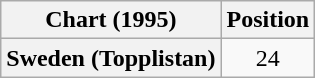<table class="wikitable plainrowheaders" style="text-align:center">
<tr>
<th scope="col">Chart (1995)</th>
<th scope="col">Position</th>
</tr>
<tr>
<th scope="row">Sweden (Topplistan)</th>
<td>24</td>
</tr>
</table>
